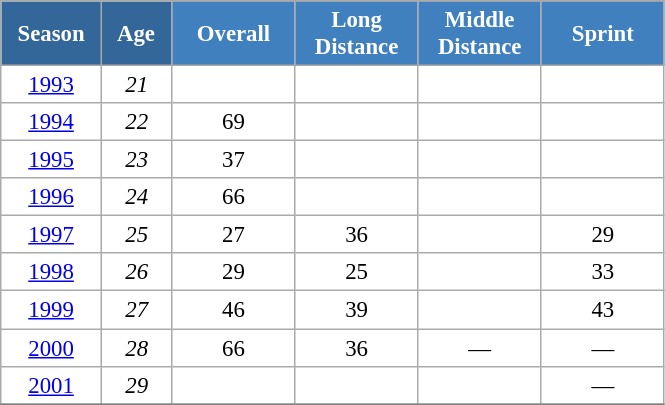<table class="wikitable" style="font-size:95%; text-align:center; border:grey solid 1px; border-collapse:collapse; background:#ffffff;">
<tr>
<th style="background-color:#369; color:white; width:60px;" rowspan="2"> Season </th>
<th style="background-color:#369; color:white; width:40px;" rowspan="2"> Age </th>
</tr>
<tr>
<th style="background-color:#4180be; color:white; width:75px;">Overall</th>
<th style="background-color:#4180be; color:white; width:75px;">Long Distance</th>
<th style="background-color:#4180be; color:white; width:75px;">Middle Distance</th>
<th style="background-color:#4180be; color:white; width:75px;">Sprint</th>
</tr>
<tr>
<td><a href='#'>1993</a></td>
<td><em>21</em></td>
<td></td>
<td></td>
<td></td>
<td></td>
</tr>
<tr>
<td><a href='#'>1994</a></td>
<td><em>22</em></td>
<td>69</td>
<td></td>
<td></td>
<td></td>
</tr>
<tr>
<td><a href='#'>1995</a></td>
<td><em>23</em></td>
<td>37</td>
<td></td>
<td></td>
<td></td>
</tr>
<tr>
<td><a href='#'>1996</a></td>
<td><em>24</em></td>
<td>66</td>
<td></td>
<td></td>
<td></td>
</tr>
<tr>
<td><a href='#'>1997</a></td>
<td><em>25</em></td>
<td>27</td>
<td>36</td>
<td></td>
<td>29</td>
</tr>
<tr>
<td><a href='#'>1998</a></td>
<td><em>26</em></td>
<td>29</td>
<td>25</td>
<td></td>
<td>33</td>
</tr>
<tr>
<td><a href='#'>1999</a></td>
<td><em>27</em></td>
<td>46</td>
<td>39</td>
<td></td>
<td>43</td>
</tr>
<tr>
<td><a href='#'>2000</a></td>
<td><em>28</em></td>
<td>66</td>
<td>36</td>
<td>—</td>
<td>—</td>
</tr>
<tr>
<td><a href='#'>2001</a></td>
<td><em>29</em></td>
<td></td>
<td></td>
<td></td>
<td>—</td>
</tr>
<tr>
</tr>
</table>
